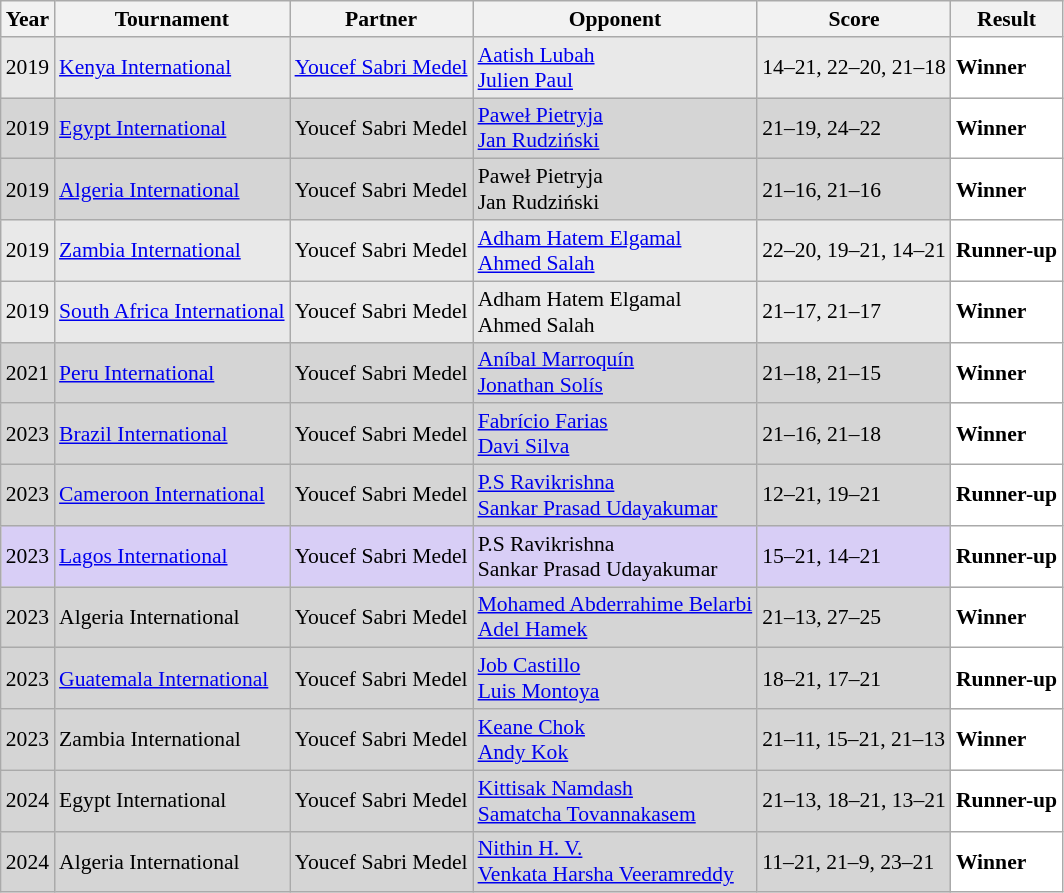<table class="sortable wikitable" style="font-size: 90%;">
<tr>
<th>Year</th>
<th>Tournament</th>
<th>Partner</th>
<th>Opponent</th>
<th>Score</th>
<th>Result</th>
</tr>
<tr style="background:#E9E9E9">
<td align="center">2019</td>
<td align="left"><a href='#'>Kenya International</a></td>
<td align="left"> <a href='#'>Youcef Sabri Medel</a></td>
<td align="left"> <a href='#'>Aatish Lubah</a><br> <a href='#'>Julien Paul</a></td>
<td align="left">14–21, 22–20, 21–18</td>
<td style="text-align:left; background:white"> <strong>Winner</strong></td>
</tr>
<tr style="background:#D5D5D5">
<td align="center">2019</td>
<td align="left"><a href='#'>Egypt International</a></td>
<td align="left"> Youcef Sabri Medel</td>
<td align="left"> <a href='#'>Paweł Pietryja</a><br> <a href='#'>Jan Rudziński</a></td>
<td align="left">21–19, 24–22</td>
<td style="text-align:left; background:white"> <strong>Winner</strong></td>
</tr>
<tr style="background:#D5D5D5">
<td align="center">2019</td>
<td align="left"><a href='#'>Algeria International</a></td>
<td align="left"> Youcef Sabri Medel</td>
<td align="left"> Paweł Pietryja<br> Jan Rudziński</td>
<td align="left">21–16, 21–16</td>
<td style="text-align:left; background:white"> <strong>Winner</strong></td>
</tr>
<tr style="background:#E9E9E9">
<td align="center">2019</td>
<td align="left"><a href='#'>Zambia International</a></td>
<td align="left"> Youcef Sabri Medel</td>
<td align="left"> <a href='#'>Adham Hatem Elgamal</a><br> <a href='#'>Ahmed Salah</a></td>
<td align="left">22–20, 19–21, 14–21</td>
<td style="text-align:left; background:white"> <strong>Runner-up</strong></td>
</tr>
<tr style="background:#E9E9E9">
<td align="center">2019</td>
<td align="left"><a href='#'>South Africa International</a></td>
<td align="left"> Youcef Sabri Medel</td>
<td align="left"> Adham Hatem Elgamal<br> Ahmed Salah</td>
<td align="left">21–17, 21–17</td>
<td style="text-align:left; background:white"> <strong>Winner</strong></td>
</tr>
<tr bgcolor="#D5D5D5">
<td align="center">2021</td>
<td align="left"><a href='#'>Peru International</a></td>
<td align="left"> Youcef Sabri Medel</td>
<td align="left"> <a href='#'>Aníbal Marroquín</a><br> <a href='#'>Jonathan Solís</a></td>
<td align="left">21–18, 21–15</td>
<td style="text-align:left; background:white"> <strong>Winner</strong></td>
</tr>
<tr style="background:#D5D5D5">
<td align="center">2023</td>
<td align="left"><a href='#'>Brazil International</a></td>
<td align="left"> Youcef Sabri Medel</td>
<td align="left"> <a href='#'>Fabrício Farias</a><br> <a href='#'>Davi Silva</a></td>
<td align="left">21–16, 21–18</td>
<td style="text-align:left; background:white"> <strong>Winner</strong></td>
</tr>
<tr style="background:#D5D5D5">
<td align="center">2023</td>
<td align="left"><a href='#'>Cameroon International</a></td>
<td align="left"> Youcef Sabri Medel</td>
<td align="left"> <a href='#'>P.S Ravikrishna</a><br> <a href='#'>Sankar Prasad Udayakumar</a></td>
<td align="left">12–21, 19–21</td>
<td style="text-align:left; background:white"> <strong>Runner-up</strong></td>
</tr>
<tr style="background:#D8CEF6">
<td align="center">2023</td>
<td align="left"><a href='#'>Lagos International</a></td>
<td align="left"> Youcef Sabri Medel</td>
<td align="left"> P.S Ravikrishna<br> Sankar Prasad Udayakumar</td>
<td align="left">15–21, 14–21</td>
<td style="text-align:left; background:white"> <strong>Runner-up</strong></td>
</tr>
<tr style="background:#D5D5D5">
<td align="center">2023</td>
<td align="left">Algeria International</td>
<td align="left"> Youcef Sabri Medel</td>
<td align="left"> <a href='#'>Mohamed Abderrahime Belarbi</a><br> <a href='#'>Adel Hamek</a></td>
<td align="left">21–13, 27–25</td>
<td style="text-align:left; background:white"> <strong>Winner</strong></td>
</tr>
<tr style="background:#D5D5D5">
<td align="center">2023</td>
<td align="left"><a href='#'>Guatemala International</a></td>
<td align="left"> Youcef Sabri Medel</td>
<td align="left"> <a href='#'>Job Castillo</a><br> <a href='#'>Luis Montoya</a></td>
<td align="left">18–21, 17–21</td>
<td style="text-align:left; background:white"> <strong>Runner-up</strong></td>
</tr>
<tr style="background:#D5D5D5">
<td align="center">2023</td>
<td align="left">Zambia International</td>
<td align="left"> Youcef Sabri Medel</td>
<td align="left"> <a href='#'>Keane Chok</a><br> <a href='#'>Andy Kok</a></td>
<td align="left">21–11, 15–21, 21–13</td>
<td style="text-align:left; background:white"> <strong>Winner</strong></td>
</tr>
<tr style="background:#D5D5D5">
<td align="center">2024</td>
<td align="left">Egypt International</td>
<td align="left"> Youcef Sabri Medel</td>
<td align="left"> <a href='#'>Kittisak Namdash</a><br> <a href='#'>Samatcha Tovannakasem</a></td>
<td align="left">21–13, 18–21, 13–21</td>
<td style="text-align:left; background:white"> <strong>Runner-up</strong></td>
</tr>
<tr style="background:#D5D5D5">
<td align="center">2024</td>
<td align="left">Algeria International</td>
<td align="left"> Youcef Sabri Medel</td>
<td align="left"> <a href='#'>Nithin H. V.</a><br> <a href='#'>Venkata Harsha Veeramreddy</a></td>
<td align="left">11–21, 21–9, 23–21</td>
<td style="text-align:left; background:white"> <strong>Winner</strong></td>
</tr>
</table>
